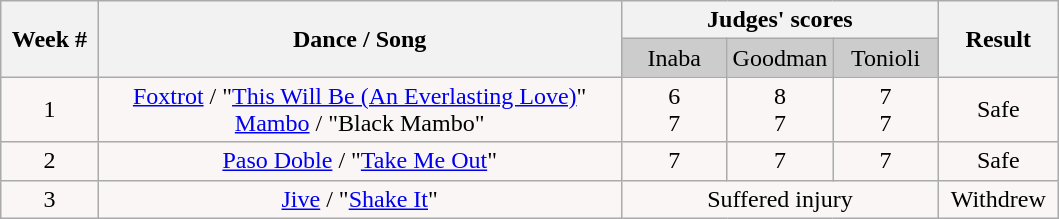<table class="wikitable collapsible collapsed">
<tr style="text-align:Center;">
<th rowspan="2">Week #</th>
<th rowspan="2">Dance / Song</th>
<th colspan="3">Judges' scores</th>
<th rowspan="2">Result</th>
</tr>
<tr style="text-align:center; background:#ccc;">
<td style="width:10%; ">Inaba</td>
<td style="width:10%; ">Goodman</td>
<td style="width:10%; ">Tonioli</td>
</tr>
<tr style="text-align: center; background:#faf6f6;">
<td>1</td>
<td><a href='#'>Foxtrot</a> / "<a href='#'>This Will Be (An Everlasting Love)</a>" <br> <a href='#'>Mambo</a> / "Black Mambo"</td>
<td>6 <br> 7</td>
<td>8 <br> 7</td>
<td>7 <br> 7</td>
<td>Safe</td>
</tr>
<tr style="text-align: center; background:#faf6f6;">
<td>2</td>
<td><a href='#'>Paso Doble</a> / "<a href='#'>Take Me Out</a>"</td>
<td>7</td>
<td>7</td>
<td>7</td>
<td>Safe</td>
</tr>
<tr style="text-align: center; background:#faf6f6;">
<td>3</td>
<td><a href='#'>Jive</a> / "<a href='#'>Shake It</a>"</td>
<td colspan="3">Suffered injury</td>
<td>Withdrew</td>
</tr>
</table>
